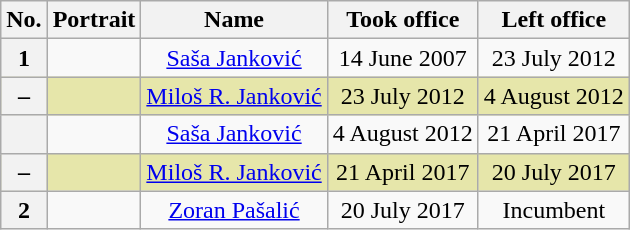<table class="wikitable" style="clear:right; text-align:center">
<tr>
<th>No.</th>
<th>Portrait</th>
<th>Name<br></th>
<th>Took office</th>
<th>Left office</th>
</tr>
<tr>
<th>1</th>
<td></td>
<td><a href='#'>Saša Janković</a><br></td>
<td>14 June 2007</td>
<td>23 July 2012</td>
</tr>
<tr bgcolor="#e6e6aa">
<th>–</th>
<td></td>
<td><a href='#'>Miloš R. Janković</a><br></td>
<td>23 July 2012</td>
<td>4 August 2012</td>
</tr>
<tr>
<th></th>
<td></td>
<td><a href='#'>Saša Janković</a><br></td>
<td>4 August 2012</td>
<td>21 April 2017</td>
</tr>
<tr bgcolor="#e6e6aa">
<th>–</th>
<td></td>
<td><a href='#'>Miloš R. Janković</a><br></td>
<td>21 April 2017</td>
<td>20 July 2017</td>
</tr>
<tr>
<th>2</th>
<td></td>
<td><a href='#'>Zoran Pašalić</a><br></td>
<td>20 July 2017</td>
<td>Incumbent</td>
</tr>
</table>
